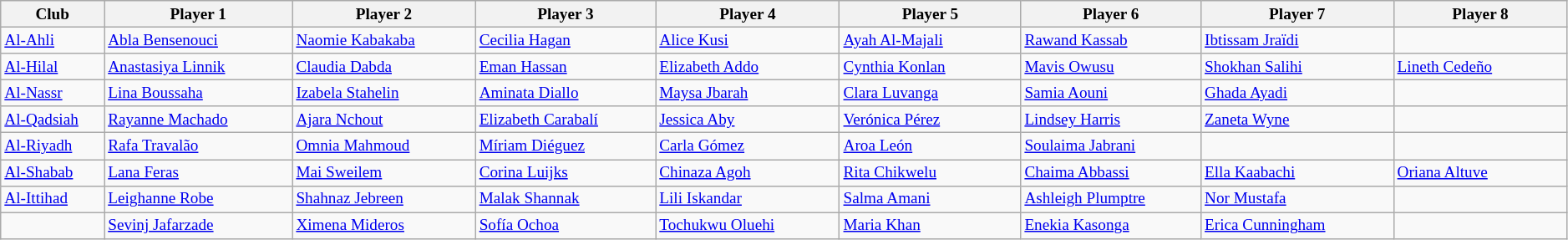<table class="wikitable" style="text-align: left; font-size:80%">
<tr>
<th width="120">Club</th>
<th width="250">Player 1</th>
<th width="250">Player 2</th>
<th width="250">Player 3</th>
<th width="250">Player 4</th>
<th width="250">Player 5</th>
<th width="250">Player 6</th>
<th width="250">Player 7</th>
<th width="250">Player 8</th>
</tr>
<tr>
<td><a href='#'>Al-Ahli</a></td>
<td> <a href='#'>Abla Bensenouci</a></td>
<td> <a href='#'>Naomie Kabakaba</a></td>
<td> <a href='#'>Cecilia Hagan</a></td>
<td> <a href='#'>Alice Kusi</a></td>
<td> <a href='#'>Ayah Al-Majali</a></td>
<td> <a href='#'>Rawand Kassab</a></td>
<td> <a href='#'>Ibtissam Jraïdi</a></td>
<td></td>
</tr>
<tr>
<td><a href='#'>Al-Hilal</a></td>
<td> <a href='#'>Anastasiya Linnik</a></td>
<td> <a href='#'>Claudia Dabda</a></td>
<td> <a href='#'>Eman Hassan</a></td>
<td> <a href='#'>Elizabeth Addo</a></td>
<td> <a href='#'>Cynthia Konlan</a></td>
<td> <a href='#'>Mavis Owusu</a></td>
<td> <a href='#'>Shokhan Salihi</a></td>
<td> <a href='#'>Lineth Cedeño</a></td>
</tr>
<tr>
<td><a href='#'>Al-Nassr</a></td>
<td> <a href='#'>Lina Boussaha</a></td>
<td> <a href='#'>Izabela Stahelin</a></td>
<td> <a href='#'>Aminata Diallo</a></td>
<td> <a href='#'>Maysa Jbarah</a></td>
<td> <a href='#'>Clara Luvanga</a></td>
<td> <a href='#'>Samia Aouni</a></td>
<td> <a href='#'>Ghada Ayadi</a></td>
<td></td>
</tr>
<tr>
<td><a href='#'>Al-Qadsiah</a></td>
<td> <a href='#'>Rayanne Machado</a></td>
<td> <a href='#'>Ajara Nchout</a></td>
<td> <a href='#'>Elizabeth Carabalí</a></td>
<td> <a href='#'>Jessica Aby</a></td>
<td> <a href='#'>Verónica Pérez</a></td>
<td> <a href='#'>Lindsey Harris</a></td>
<td> <a href='#'>Zaneta Wyne</a></td>
<td></td>
</tr>
<tr>
<td><a href='#'>Al-Riyadh</a></td>
<td> <a href='#'>Rafa Travalão</a></td>
<td> <a href='#'>Omnia Mahmoud</a></td>
<td> <a href='#'>Míriam Diéguez</a></td>
<td> <a href='#'>Carla Gómez</a></td>
<td> <a href='#'>Aroa León</a></td>
<td> <a href='#'>Soulaima Jabrani</a></td>
<td></td>
<td></td>
</tr>
<tr>
<td><a href='#'>Al-Shabab</a></td>
<td> <a href='#'>Lana Feras</a></td>
<td> <a href='#'>Mai Sweilem</a></td>
<td> <a href='#'>Corina Luijks</a></td>
<td> <a href='#'>Chinaza Agoh</a></td>
<td> <a href='#'>Rita Chikwelu</a></td>
<td> <a href='#'>Chaima Abbassi</a></td>
<td> <a href='#'>Ella Kaabachi</a></td>
<td> <a href='#'>Oriana Altuve</a></td>
</tr>
<tr>
<td><a href='#'>Al-Ittihad</a></td>
<td> <a href='#'>Leighanne Robe</a></td>
<td> <a href='#'>Shahnaz Jebreen</a></td>
<td> <a href='#'>Malak Shannak</a></td>
<td> <a href='#'>Lili Iskandar</a></td>
<td> <a href='#'>Salma Amani</a></td>
<td> <a href='#'>Ashleigh Plumptre</a></td>
<td> <a href='#'>Nor Mustafa</a></td>
<td></td>
</tr>
<tr>
<td></td>
<td> <a href='#'>Sevinj Jafarzade</a></td>
<td> <a href='#'>Ximena Mideros</a></td>
<td> <a href='#'>Sofía Ochoa</a></td>
<td> <a href='#'>Tochukwu Oluehi</a></td>
<td> <a href='#'>Maria Khan</a></td>
<td> <a href='#'>Enekia Kasonga</a></td>
<td> <a href='#'>Erica Cunningham</a></td>
<td></td>
</tr>
</table>
